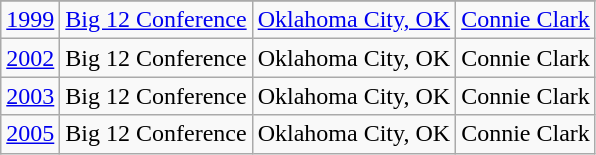<table class="wikitable">
<tr>
</tr>
<tr>
<td><a href='#'>1999</a></td>
<td><a href='#'>Big 12 Conference</a></td>
<td><a href='#'>Oklahoma City, OK</a></td>
<td><a href='#'>Connie Clark</a></td>
</tr>
<tr>
<td><a href='#'>2002</a></td>
<td>Big 12 Conference</td>
<td>Oklahoma City, OK</td>
<td>Connie Clark</td>
</tr>
<tr>
<td><a href='#'>2003</a></td>
<td>Big 12 Conference</td>
<td>Oklahoma City, OK</td>
<td>Connie Clark</td>
</tr>
<tr>
<td><a href='#'>2005</a></td>
<td>Big 12 Conference</td>
<td>Oklahoma City, OK</td>
<td>Connie Clark</td>
</tr>
</table>
